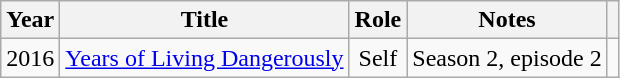<table class="wikitable plainrowheaders sortable">
<tr>
<th scope="col">Year</th>
<th scope="col">Title</th>
<th scope="col">Role</th>
<th scope="col">Notes</th>
<th scope="col" class="unsortable"></th>
</tr>
<tr>
<td style="text-align:center;">2016</td>
<td><a href='#'>Years of Living Dangerously</a></td>
<td style="text-align:center;">Self</td>
<td>Season 2, episode 2</td>
<td style="text-align:center;"></td>
</tr>
</table>
